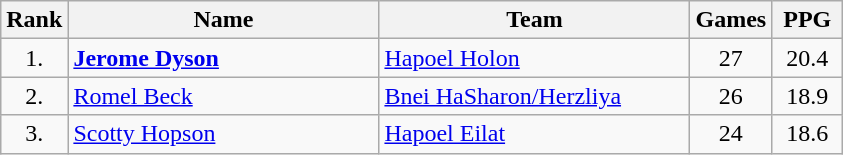<table class="wikitable sortable" style="text-align: center">
<tr>
<th>Rank</th>
<th width=200>Name</th>
<th width=200>Team</th>
<th>Games</th>
<th width=40>PPG</th>
</tr>
<tr>
<td>1.</td>
<td align="left"> <strong><a href='#'>Jerome Dyson</a></strong></td>
<td align="left"><a href='#'>Hapoel Holon</a></td>
<td>27</td>
<td>20.4</td>
</tr>
<tr>
<td>2.</td>
<td align="left"> <a href='#'>Romel Beck</a></td>
<td align="left"><a href='#'>Bnei HaSharon/Herzliya</a></td>
<td>26</td>
<td>18.9</td>
</tr>
<tr>
<td>3.</td>
<td align="left"> <a href='#'>Scotty Hopson</a></td>
<td align="left"><a href='#'>Hapoel Eilat</a></td>
<td>24</td>
<td>18.6</td>
</tr>
</table>
